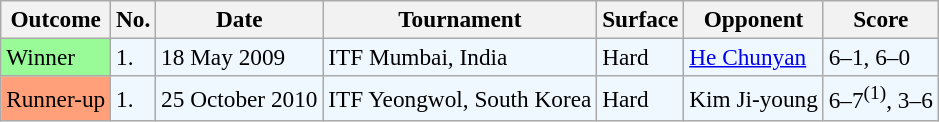<table class="sortable wikitable" style="font-size:97%;">
<tr>
<th>Outcome</th>
<th>No.</th>
<th>Date</th>
<th>Tournament</th>
<th>Surface</th>
<th>Opponent</th>
<th class="unsortable">Score</th>
</tr>
<tr style="background:#f0f8ff;">
<td style="background:#98fb98;">Winner</td>
<td>1.</td>
<td>18 May 2009</td>
<td>ITF Mumbai, India</td>
<td>Hard</td>
<td> <a href='#'>He Chunyan</a></td>
<td>6–1, 6–0</td>
</tr>
<tr style="background:#f0f8ff;">
<td style="background:#ffa07a;">Runner-up</td>
<td>1.</td>
<td>25 October 2010</td>
<td>ITF Yeongwol, South Korea</td>
<td>Hard</td>
<td> Kim Ji-young</td>
<td>6–7<sup>(1)</sup>, 3–6</td>
</tr>
</table>
